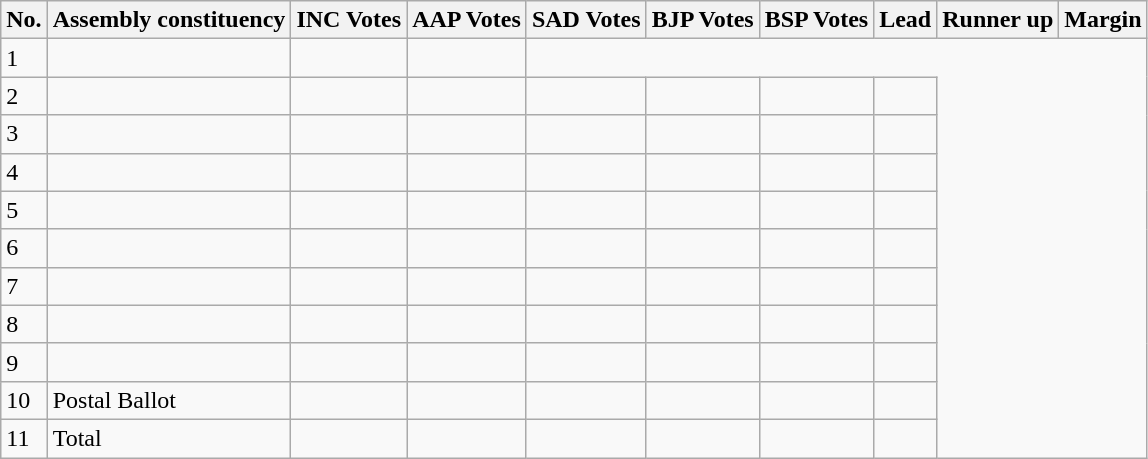<table class="wikitable sortable">
<tr>
<th>No.</th>
<th>Assembly constituency</th>
<th>INC Votes</th>
<th>AAP Votes</th>
<th>SAD Votes</th>
<th>BJP Votes</th>
<th>BSP Votes</th>
<th>Lead</th>
<th>Runner up</th>
<th>Margin</th>
</tr>
<tr>
<td>1</td>
<td></td>
<td></td>
<td></td>
</tr>
<tr>
<td>2</td>
<td></td>
<td></td>
<td></td>
<td></td>
<td></td>
<td></td>
<td></td>
</tr>
<tr>
<td>3</td>
<td></td>
<td></td>
<td></td>
<td></td>
<td></td>
<td></td>
<td></td>
</tr>
<tr>
<td>4</td>
<td></td>
<td></td>
<td></td>
<td></td>
<td></td>
<td></td>
<td></td>
</tr>
<tr>
<td>5</td>
<td></td>
<td></td>
<td></td>
<td></td>
<td></td>
<td></td>
<td></td>
</tr>
<tr>
<td>6</td>
<td></td>
<td></td>
<td></td>
<td></td>
<td></td>
<td></td>
<td></td>
</tr>
<tr>
<td>7</td>
<td></td>
<td></td>
<td></td>
<td></td>
<td></td>
<td></td>
<td></td>
</tr>
<tr>
<td>8</td>
<td></td>
<td></td>
<td></td>
<td></td>
<td></td>
<td></td>
<td></td>
</tr>
<tr>
<td>9</td>
<td></td>
<td></td>
<td></td>
<td></td>
<td></td>
<td></td>
<td></td>
</tr>
<tr>
<td>10</td>
<td>Postal Ballot</td>
<td></td>
<td></td>
<td></td>
<td></td>
<td></td>
<td></td>
</tr>
<tr>
<td>11</td>
<td>Total</td>
<td></td>
<td></td>
<td></td>
<td></td>
<td></td>
<td></td>
</tr>
</table>
